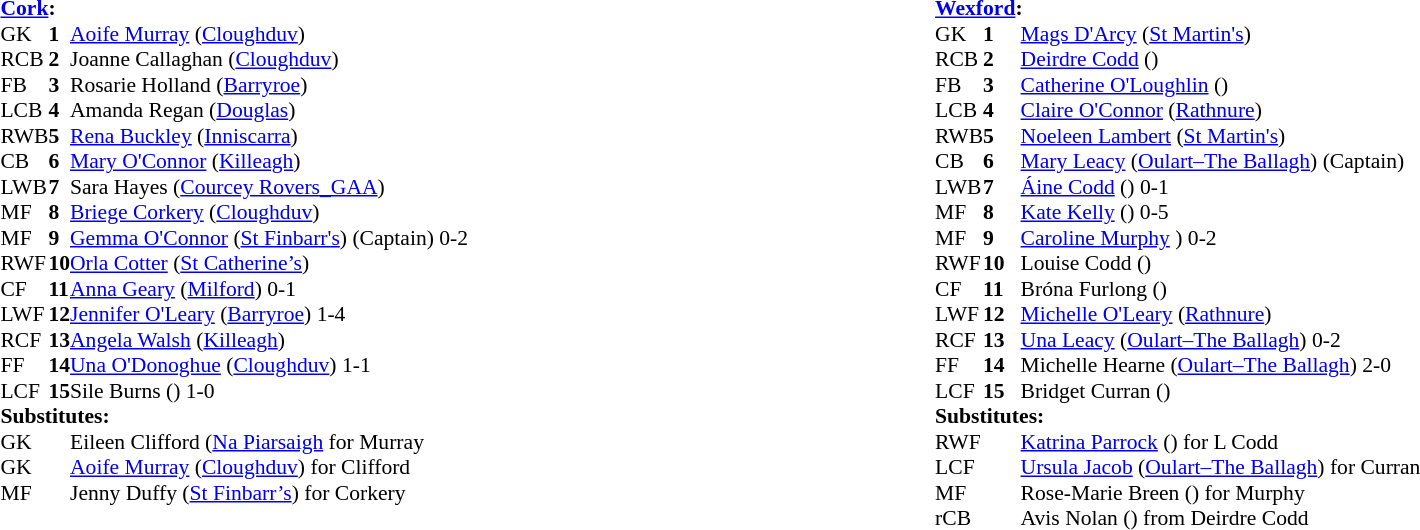<table width="100%">
<tr>
<td valign="top"></td>
<td valign="top" width="50%"><br><table style="font-size: 90%" cellspacing="0" cellpadding="0" align=center>
<tr>
<td colspan="4"><strong><a href='#'>Cork</a>:</strong></td>
</tr>
<tr>
<td>GK</td>
<td><strong>1</strong></td>
<td><a href='#'>Aoife Murray</a> (<a href='#'>Cloughduv</a>)  </td>
</tr>
<tr>
<td>RCB</td>
<td><strong>2</strong></td>
<td>Joanne Callaghan (<a href='#'>Cloughduv</a>)</td>
</tr>
<tr>
<td>FB</td>
<td><strong>3</strong></td>
<td>Rosarie Holland (<a href='#'>Barryroe</a>)</td>
</tr>
<tr>
<td>LCB</td>
<td><strong>4</strong></td>
<td>Amanda Regan (<a href='#'>Douglas</a>)</td>
</tr>
<tr>
<td>RWB</td>
<td><strong>5</strong></td>
<td><a href='#'>Rena Buckley</a> (<a href='#'>Inniscarra</a>)</td>
</tr>
<tr>
<td>CB</td>
<td><strong>6</strong></td>
<td><a href='#'>Mary O'Connor</a> (<a href='#'>Killeagh</a>)</td>
</tr>
<tr>
<td>LWB</td>
<td><strong>7</strong></td>
<td>Sara Hayes (<a href='#'>Courcey Rovers_GAA</a>)</td>
</tr>
<tr>
<td>MF</td>
<td><strong>8</strong></td>
<td><a href='#'>Briege Corkery</a> (<a href='#'>Cloughduv</a>) </td>
</tr>
<tr>
<td>MF</td>
<td><strong>9</strong></td>
<td><a href='#'>Gemma O'Connor</a> (<a href='#'>St Finbarr's</a>) (Captain) 0-2</td>
</tr>
<tr>
<td>RWF</td>
<td><strong>10</strong></td>
<td><a href='#'>Orla Cotter</a> (<a href='#'>St Catherine’s</a>)</td>
</tr>
<tr>
<td>CF</td>
<td><strong>11</strong></td>
<td><a href='#'>Anna Geary</a> (<a href='#'>Milford</a>) 0-1</td>
</tr>
<tr>
<td>LWF</td>
<td><strong>12</strong></td>
<td><a href='#'>Jennifer O'Leary</a> (<a href='#'>Barryroe</a>) 1-4</td>
</tr>
<tr>
<td>RCF</td>
<td><strong>13</strong></td>
<td><a href='#'>Angela Walsh</a> (<a href='#'>Killeagh</a>)</td>
</tr>
<tr>
<td>FF</td>
<td><strong>14</strong></td>
<td><a href='#'>Una O'Donoghue</a> (<a href='#'>Cloughduv</a>) 1-1</td>
</tr>
<tr>
<td>LCF</td>
<td><strong>15</strong></td>
<td>Sile Burns () 1-0</td>
</tr>
<tr>
<td colspan=4><strong>Substitutes:</strong></td>
</tr>
<tr>
<td>GK</td>
<td></td>
<td>Eileen Clifford (<a href='#'>Na Piarsaigh</a> for Murray  </td>
</tr>
<tr>
<td>GK</td>
<td></td>
<td><a href='#'>Aoife Murray</a> (<a href='#'>Cloughduv</a>) for Clifford </td>
</tr>
<tr>
<td>MF</td>
<td></td>
<td>Jenny Duffy (<a href='#'>St Finbarr’s</a>) for Corkery </td>
</tr>
<tr>
</tr>
</table>
</td>
<td valign="top" width="50%"><br><table style="font-size: 90%" cellspacing="0" cellpadding="0" align=center>
<tr>
<td colspan="4"><strong><a href='#'>Wexford</a>:</strong></td>
</tr>
<tr>
<th width="25"></th>
<th width="25"></th>
</tr>
<tr>
<td>GK</td>
<td><strong>1</strong></td>
<td><a href='#'>Mags D'Arcy</a> (<a href='#'>St Martin's</a>)</td>
</tr>
<tr>
<td>RCB</td>
<td><strong>2</strong></td>
<td><a href='#'>Deirdre Codd</a> () </td>
</tr>
<tr>
<td>FB</td>
<td><strong>3</strong></td>
<td><a href='#'>Catherine O'Loughlin</a> ()</td>
</tr>
<tr>
<td>LCB</td>
<td><strong>4</strong></td>
<td><a href='#'>Claire O'Connor</a> (<a href='#'>Rathnure</a>)</td>
</tr>
<tr>
<td>RWB</td>
<td><strong>5</strong></td>
<td><a href='#'>Noeleen Lambert</a> (<a href='#'>St Martin's</a>)</td>
</tr>
<tr>
<td>CB</td>
<td><strong>6</strong></td>
<td><a href='#'>Mary Leacy</a> (<a href='#'>Oulart–The Ballagh</a>) (Captain)</td>
</tr>
<tr>
<td>LWB</td>
<td><strong>7</strong></td>
<td><a href='#'>Áine Codd</a> () 0-1</td>
</tr>
<tr>
<td>MF</td>
<td><strong>8</strong></td>
<td><a href='#'>Kate Kelly</a> () 0-5</td>
</tr>
<tr>
<td>MF</td>
<td><strong>9</strong></td>
<td><a href='#'>Caroline Murphy</a> )  0-2</td>
</tr>
<tr>
<td>RWF</td>
<td><strong>10</strong></td>
<td>Louise Codd () </td>
</tr>
<tr>
<td>CF</td>
<td><strong>11</strong></td>
<td>Bróna Furlong ()</td>
</tr>
<tr>
<td>LWF</td>
<td><strong>12</strong></td>
<td><a href='#'>Michelle O'Leary</a> (<a href='#'>Rathnure</a>) </td>
</tr>
<tr>
<td>RCF</td>
<td><strong>13</strong></td>
<td><a href='#'>Una Leacy</a> (<a href='#'>Oulart–The Ballagh</a>) 0-2</td>
</tr>
<tr>
<td>FF</td>
<td><strong>14</strong></td>
<td>Michelle Hearne (<a href='#'>Oulart–The Ballagh</a>) 2-0</td>
</tr>
<tr>
<td>LCF</td>
<td><strong>15</strong></td>
<td>Bridget Curran () </td>
</tr>
<tr>
<td colspan=4><strong>Substitutes:</strong></td>
</tr>
<tr>
<td>RWF</td>
<td></td>
<td><a href='#'>Katrina Parrock</a> () for L Codd </td>
</tr>
<tr>
<td>LCF</td>
<td></td>
<td><a href='#'>Ursula Jacob</a> (<a href='#'>Oulart–The Ballagh</a>) for Curran </td>
</tr>
<tr>
<td>MF</td>
<td></td>
<td>Rose-Marie Breen () for Murphy </td>
</tr>
<tr>
<td>rCB</td>
<td></td>
<td>Avis Nolan () from Deirdre Codd </td>
</tr>
<tr>
</tr>
</table>
</td>
</tr>
</table>
